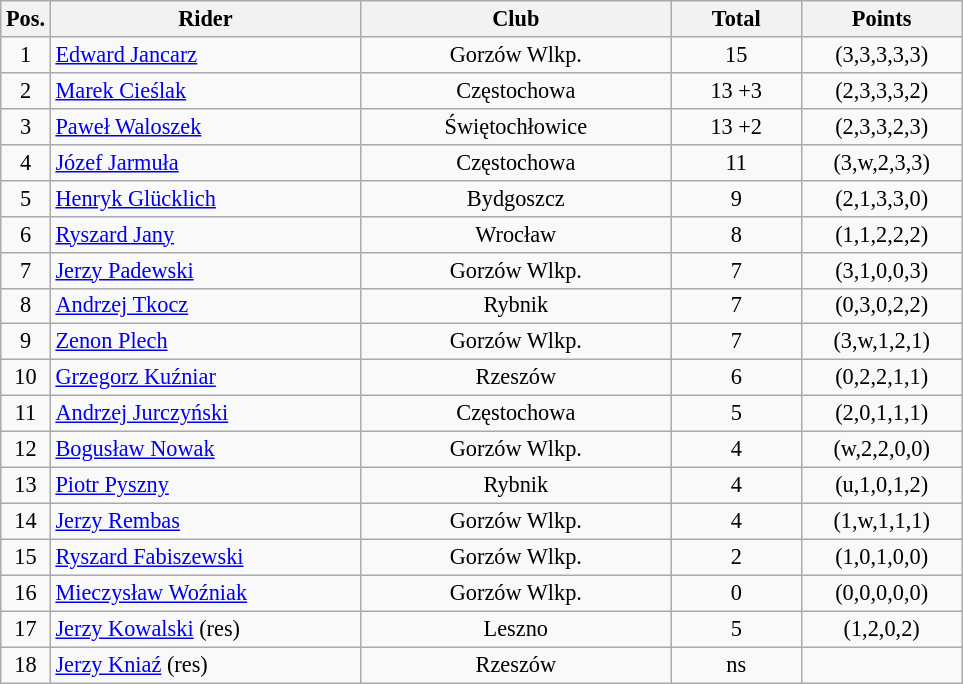<table class=wikitable style="font-size:93%;">
<tr>
<th width=25px>Pos.</th>
<th width=200px>Rider</th>
<th width=200px>Club</th>
<th width=80px>Total</th>
<th width=100px>Points</th>
</tr>
<tr align=center>
<td>1</td>
<td align=left><a href='#'>Edward Jancarz</a></td>
<td>Gorzów Wlkp.</td>
<td>15</td>
<td>(3,3,3,3,3)</td>
</tr>
<tr align=center>
<td>2</td>
<td align=left><a href='#'>Marek Cieślak</a></td>
<td>Częstochowa</td>
<td>13 +3</td>
<td>(2,3,3,3,2)</td>
</tr>
<tr align=center>
<td>3</td>
<td align=left><a href='#'>Paweł Waloszek</a></td>
<td>Świętochłowice</td>
<td>13 +2</td>
<td>(2,3,3,2,3)</td>
</tr>
<tr align=center>
<td>4</td>
<td align=left><a href='#'>Józef Jarmuła</a></td>
<td>Częstochowa</td>
<td>11</td>
<td>(3,w,2,3,3)</td>
</tr>
<tr align=center>
<td>5</td>
<td align=left><a href='#'>Henryk Glücklich</a></td>
<td>Bydgoszcz</td>
<td>9</td>
<td>(2,1,3,3,0)</td>
</tr>
<tr align=center>
<td>6</td>
<td align=left><a href='#'>Ryszard Jany</a></td>
<td>Wrocław</td>
<td>8</td>
<td>(1,1,2,2,2)</td>
</tr>
<tr align=center>
<td>7</td>
<td align=left><a href='#'>Jerzy Padewski</a></td>
<td>Gorzów Wlkp.</td>
<td>7</td>
<td>(3,1,0,0,3)</td>
</tr>
<tr align=center>
<td>8</td>
<td align=left><a href='#'>Andrzej Tkocz</a></td>
<td>Rybnik</td>
<td>7</td>
<td>(0,3,0,2,2)</td>
</tr>
<tr align=center>
<td>9</td>
<td align=left><a href='#'>Zenon Plech</a></td>
<td>Gorzów Wlkp.</td>
<td>7</td>
<td>(3,w,1,2,1)</td>
</tr>
<tr align=center>
<td>10</td>
<td align=left><a href='#'>Grzegorz Kuźniar</a></td>
<td>Rzeszów</td>
<td>6</td>
<td>(0,2,2,1,1)</td>
</tr>
<tr align=center>
<td>11</td>
<td align=left><a href='#'>Andrzej Jurczyński</a></td>
<td>Częstochowa</td>
<td>5</td>
<td>(2,0,1,1,1)</td>
</tr>
<tr align=center>
<td>12</td>
<td align=left><a href='#'>Bogusław Nowak</a></td>
<td>Gorzów Wlkp.</td>
<td>4</td>
<td>(w,2,2,0,0)</td>
</tr>
<tr align=center>
<td>13</td>
<td align=left><a href='#'>Piotr Pyszny</a></td>
<td>Rybnik</td>
<td>4</td>
<td>(u,1,0,1,2)</td>
</tr>
<tr align=center>
<td>14</td>
<td align=left><a href='#'>Jerzy Rembas</a></td>
<td>Gorzów Wlkp.</td>
<td>4</td>
<td>(1,w,1,1,1)</td>
</tr>
<tr align=center>
<td>15</td>
<td align=left><a href='#'>Ryszard Fabiszewski</a></td>
<td>Gorzów Wlkp.</td>
<td>2</td>
<td>(1,0,1,0,0)</td>
</tr>
<tr align=center>
<td>16</td>
<td align=left><a href='#'>Mieczysław Woźniak</a></td>
<td>Gorzów Wlkp.</td>
<td>0</td>
<td>(0,0,0,0,0)</td>
</tr>
<tr align=center>
<td>17</td>
<td align=left><a href='#'>Jerzy Kowalski</a> (res)</td>
<td>Leszno</td>
<td>5</td>
<td>(1,2,0,2)</td>
</tr>
<tr align=center>
<td>18</td>
<td align=left><a href='#'>Jerzy Kniaź</a> (res)</td>
<td>Rzeszów</td>
<td>ns</td>
<td></td>
</tr>
</table>
